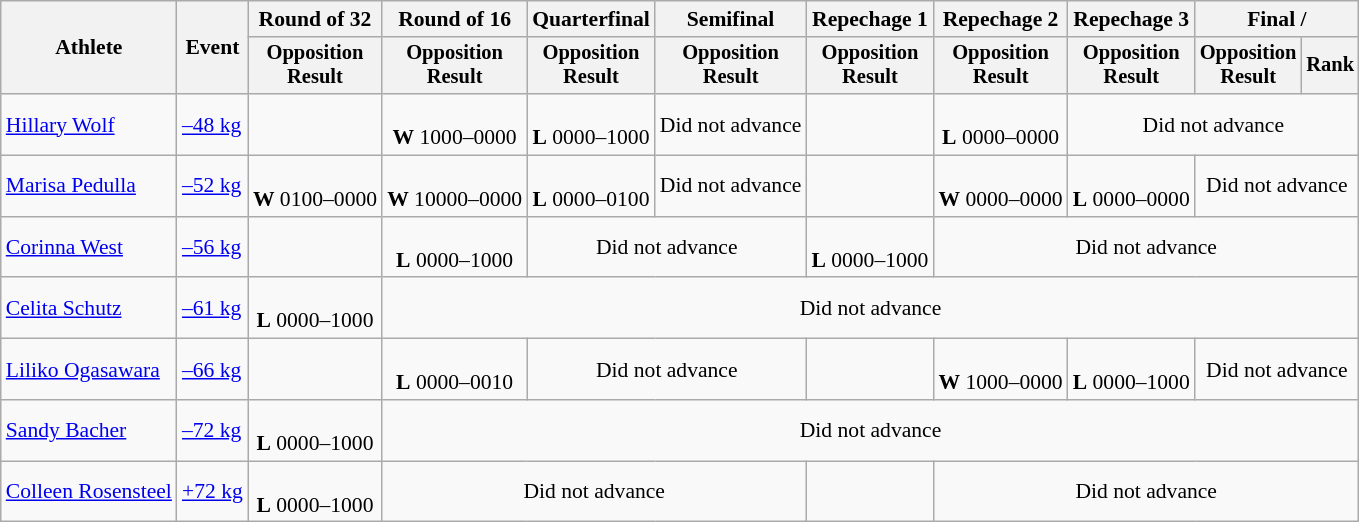<table class=wikitable style=font-size:90%;text-align:center>
<tr>
<th rowspan=2>Athlete</th>
<th rowspan=2>Event</th>
<th>Round of 32</th>
<th>Round of 16</th>
<th>Quarterfinal</th>
<th>Semifinal</th>
<th>Repechage 1</th>
<th>Repechage 2</th>
<th>Repechage 3</th>
<th colspan=2>Final / </th>
</tr>
<tr style=font-size:95%>
<th>Opposition<br>Result</th>
<th>Opposition<br>Result</th>
<th>Opposition<br>Result</th>
<th>Opposition<br>Result</th>
<th>Opposition<br>Result</th>
<th>Opposition<br>Result</th>
<th>Opposition<br>Result</th>
<th>Opposition<br>Result</th>
<th>Rank</th>
</tr>
<tr>
<td align=left><a href='#'>Hillary Wolf</a></td>
<td align=left><a href='#'>–48 kg</a></td>
<td></td>
<td><br><strong>W</strong> 1000–0000</td>
<td><br><strong>L</strong> 0000–1000</td>
<td>Did not advance</td>
<td></td>
<td><br><strong>L</strong> 0000–0000 </td>
<td colspan=3>Did not advance</td>
</tr>
<tr>
<td align=left><a href='#'>Marisa Pedulla</a></td>
<td align=left><a href='#'>–52 kg</a></td>
<td><br><strong>W</strong> 0100–0000</td>
<td><br><strong>W</strong> 10000–0000</td>
<td><br><strong>L</strong> 0000–0100</td>
<td>Did not advance</td>
<td></td>
<td><br><strong>W</strong> 0000–0000 </td>
<td><br><strong>L</strong> 0000–0000 </td>
<td colspan=2>Did not advance</td>
</tr>
<tr>
<td align=left><a href='#'>Corinna West</a></td>
<td align=left><a href='#'>–56 kg</a></td>
<td></td>
<td><br><strong>L</strong> 0000–1000</td>
<td colspan=2>Did not advance</td>
<td><br><strong>L</strong> 0000–1000</td>
<td colspan=4>Did not advance</td>
</tr>
<tr>
<td align=left><a href='#'>Celita Schutz</a></td>
<td align=left><a href='#'>–61 kg</a></td>
<td><br><strong>L</strong> 0000–1000</td>
<td colspan=8>Did not advance</td>
</tr>
<tr>
<td align=left><a href='#'>Liliko Ogasawara</a></td>
<td align=left><a href='#'>–66 kg</a></td>
<td></td>
<td><br><strong>L</strong> 0000–0010</td>
<td colspan=2>Did not advance</td>
<td></td>
<td><br><strong>W</strong> 1000–0000</td>
<td><br><strong>L</strong> 0000–1000</td>
<td colspan=2>Did not advance</td>
</tr>
<tr>
<td align=left><a href='#'>Sandy Bacher</a></td>
<td align=left><a href='#'>–72 kg</a></td>
<td><br><strong>L</strong> 0000–1000</td>
<td colspan=8>Did not advance</td>
</tr>
<tr>
<td align=left><a href='#'>Colleen Rosensteel</a></td>
<td align=left><a href='#'>+72 kg</a></td>
<td><br><strong>L</strong> 0000–1000</td>
<td colspan=3>Did not advance</td>
<td></td>
<td colspan=4>Did not advance</td>
</tr>
</table>
